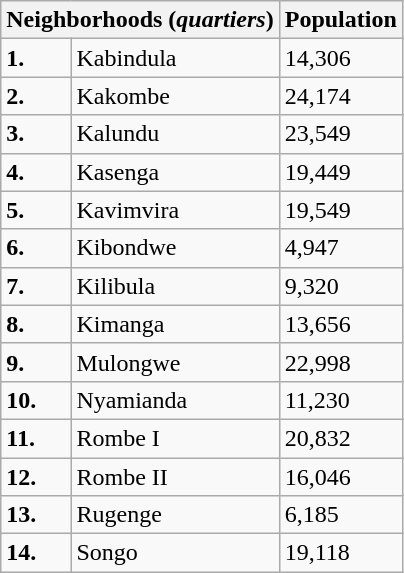<table class="wikitable">
<tr>
<th colspan="2">Neighborhoods (<em>quartiers</em>)</th>
<th>Population</th>
</tr>
<tr>
<td><strong>1.</strong></td>
<td>Kabindula</td>
<td>14,306</td>
</tr>
<tr>
<td><strong>2.</strong></td>
<td>Kakombe</td>
<td>24,174</td>
</tr>
<tr>
<td><strong>3.</strong></td>
<td>Kalundu</td>
<td>23,549</td>
</tr>
<tr>
<td><strong>4.</strong></td>
<td>Kasenga</td>
<td>19,449</td>
</tr>
<tr>
<td><strong>5.</strong></td>
<td>Kavimvira</td>
<td>19,549</td>
</tr>
<tr>
<td><strong>6.</strong></td>
<td>Kibondwe</td>
<td>4,947</td>
</tr>
<tr>
<td><strong>7.</strong></td>
<td>Kilibula</td>
<td>9,320</td>
</tr>
<tr>
<td><strong>8.</strong></td>
<td>Kimanga</td>
<td>13,656</td>
</tr>
<tr>
<td><strong>9.</strong></td>
<td>Mulongwe</td>
<td>22,998</td>
</tr>
<tr>
<td><strong>10.</strong></td>
<td>Nyamianda</td>
<td>11,230</td>
</tr>
<tr>
<td><strong>11.</strong></td>
<td>Rombe I</td>
<td>20,832</td>
</tr>
<tr>
<td><strong>12.</strong></td>
<td>Rombe II</td>
<td>16,046</td>
</tr>
<tr>
<td><strong>13.</strong></td>
<td>Rugenge</td>
<td>6,185</td>
</tr>
<tr>
<td><strong>14.</strong></td>
<td>Songo</td>
<td>19,118</td>
</tr>
</table>
